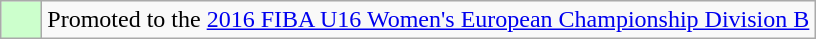<table class="wikitable">
<tr>
<td width=20px bgcolor="#ccffcc"></td>
<td>Promoted to the <a href='#'>2016 FIBA U16 Women's European Championship Division B</a></td>
</tr>
</table>
